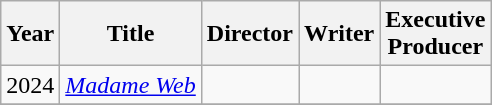<table class="wikitable plainrowheaders">
<tr>
<th>Year</th>
<th>Title</th>
<th>Director</th>
<th>Writer</th>
<th>Executive<br>Producer</th>
</tr>
<tr>
<td>2024</td>
<td><em><a href='#'>Madame Web</a></em></td>
<td></td>
<td></td>
<td></td>
</tr>
<tr>
</tr>
</table>
